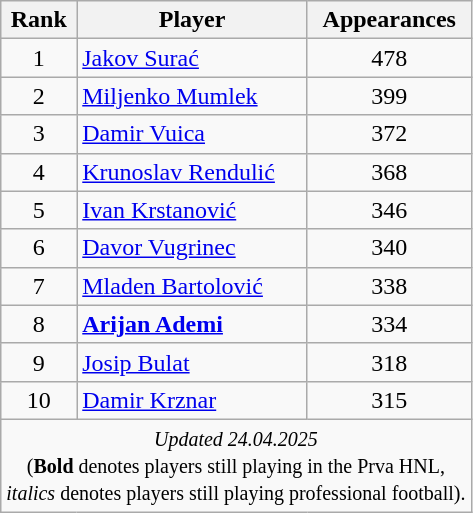<table class="wikitable" style="text-align:center">
<tr>
<th>Rank</th>
<th>Player</th>
<th>Appearances</th>
</tr>
<tr>
<td>1</td>
<td style="text-align:left;"> <a href='#'>Jakov Surać</a></td>
<td>478</td>
</tr>
<tr>
<td>2</td>
<td style="text-align:left;"> <a href='#'>Miljenko Mumlek</a></td>
<td>399</td>
</tr>
<tr>
<td>3</td>
<td style="text-align:left;"> <a href='#'>Damir Vuica</a></td>
<td>372</td>
</tr>
<tr>
<td>4</td>
<td style="text-align:left;"> <a href='#'>Krunoslav Rendulić</a></td>
<td>368</td>
</tr>
<tr>
<td>5</td>
<td style="text-align:left;"> <a href='#'>Ivan Krstanović</a></td>
<td>346</td>
</tr>
<tr>
<td>6</td>
<td style="text-align:left;"> <a href='#'>Davor Vugrinec</a></td>
<td>340</td>
</tr>
<tr>
<td>7</td>
<td style="text-align:left;"> <a href='#'>Mladen Bartolović</a></td>
<td>338</td>
</tr>
<tr>
<td>8</td>
<td style="text-align:left;"><strong> <a href='#'>Arijan Ademi</a></strong></td>
<td>334</td>
</tr>
<tr>
<td>9</td>
<td style="text-align:left;"> <a href='#'>Josip Bulat</a></td>
<td>318</td>
</tr>
<tr>
<td>10</td>
<td style="text-align:left;"> <a href='#'>Damir Krznar</a></td>
<td>315</td>
</tr>
<tr>
<td colspan="3"><small><em>Updated 24.04.2025</em><br>(<strong>Bold</strong> denotes players still playing in the Prva HNL,<br><em>italics</em> denotes players still playing professional football).</small></td>
</tr>
</table>
